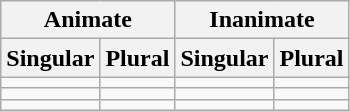<table class="wikitable">
<tr>
<th colspan=2>Animate</th>
<th colspan=2>Inanimate</th>
</tr>
<tr>
<th>Singular</th>
<th>Plural</th>
<th>Singular</th>
<th>Plural</th>
</tr>
<tr>
<td></td>
<td></td>
<td></td>
<td></td>
</tr>
<tr>
<td></td>
<td></td>
<td></td>
<td></td>
</tr>
<tr>
<td></td>
<td></td>
<td></td>
<td></td>
</tr>
</table>
